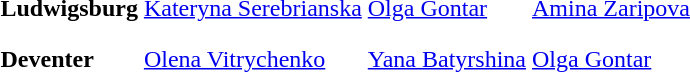<table>
<tr>
<th scope=row style="text-align:left">Ludwigsburg</th>
<td style="height:30px;"> <a href='#'>Kateryna Serebrianska</a></td>
<td style="height:30px;"> <a href='#'>Olga Gontar</a></td>
<td style="height:30px;"> <a href='#'>Amina Zaripova</a></td>
</tr>
<tr>
<th scope=row style="text-align:left">Deventer</th>
<td style="height:30px;"> <a href='#'>Olena Vitrychenko</a></td>
<td style="height:30px;"> <a href='#'>Yana Batyrshina</a></td>
<td style="height:30px;"> <a href='#'>Olga Gontar</a></td>
</tr>
<tr>
</tr>
</table>
